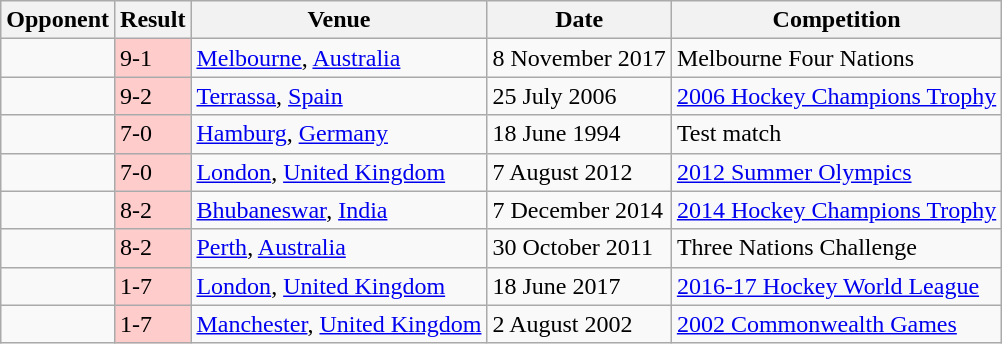<table class="wikitable">
<tr>
<th>Opponent</th>
<th>Result</th>
<th>Venue</th>
<th>Date</th>
<th>Competition</th>
</tr>
<tr>
<td></td>
<td style="background:#FFCCCC">9-1</td>
<td><a href='#'>Melbourne</a>, <a href='#'>Australia</a></td>
<td>8 November 2017</td>
<td>Melbourne Four Nations</td>
</tr>
<tr>
<td></td>
<td style="background:#FFCCCC">9-2</td>
<td><a href='#'>Terrassa</a>, <a href='#'>Spain</a></td>
<td>25 July 2006</td>
<td><a href='#'>2006 Hockey Champions Trophy</a></td>
</tr>
<tr>
<td></td>
<td style="background:#FFCCCC">7-0</td>
<td><a href='#'>Hamburg</a>, <a href='#'>Germany</a></td>
<td>18 June 1994</td>
<td>Test match</td>
</tr>
<tr>
<td></td>
<td style="background:#FFCCCC">7-0</td>
<td><a href='#'>London</a>, <a href='#'>United Kingdom</a></td>
<td>7 August 2012</td>
<td><a href='#'>2012 Summer Olympics</a></td>
</tr>
<tr>
<td></td>
<td style="background:#FFCCCC">8-2</td>
<td><a href='#'>Bhubaneswar</a>, <a href='#'>India</a></td>
<td>7 December 2014</td>
<td><a href='#'>2014 Hockey Champions Trophy</a></td>
</tr>
<tr>
<td></td>
<td style="background:#FFCCCC">8-2</td>
<td><a href='#'>Perth</a>, <a href='#'>Australia</a></td>
<td>30 October 2011</td>
<td>Three Nations Challenge</td>
</tr>
<tr>
<td></td>
<td style="background:#FFCCCC">1-7</td>
<td><a href='#'>London</a>, <a href='#'>United Kingdom</a></td>
<td>18 June 2017</td>
<td><a href='#'>2016-17 Hockey World League</a></td>
</tr>
<tr>
<td></td>
<td style="background:#FFCCCC">1-7</td>
<td><a href='#'>Manchester</a>, <a href='#'>United Kingdom</a></td>
<td>2 August 2002</td>
<td><a href='#'>2002 Commonwealth Games</a></td>
</tr>
</table>
